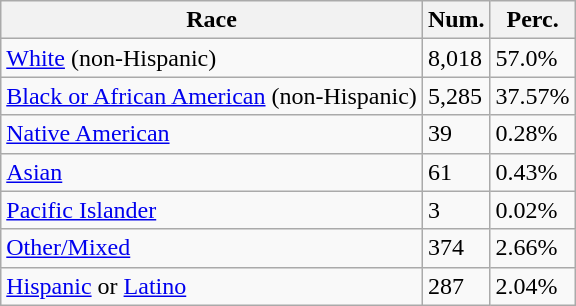<table class="wikitable">
<tr>
<th>Race</th>
<th>Num.</th>
<th>Perc.</th>
</tr>
<tr>
<td><a href='#'>White</a> (non-Hispanic)</td>
<td>8,018</td>
<td>57.0%</td>
</tr>
<tr>
<td><a href='#'>Black or African American</a> (non-Hispanic)</td>
<td>5,285</td>
<td>37.57%</td>
</tr>
<tr>
<td><a href='#'>Native American</a></td>
<td>39</td>
<td>0.28%</td>
</tr>
<tr>
<td><a href='#'>Asian</a></td>
<td>61</td>
<td>0.43%</td>
</tr>
<tr>
<td><a href='#'>Pacific Islander</a></td>
<td>3</td>
<td>0.02%</td>
</tr>
<tr>
<td><a href='#'>Other/Mixed</a></td>
<td>374</td>
<td>2.66%</td>
</tr>
<tr>
<td><a href='#'>Hispanic</a> or <a href='#'>Latino</a></td>
<td>287</td>
<td>2.04%</td>
</tr>
</table>
